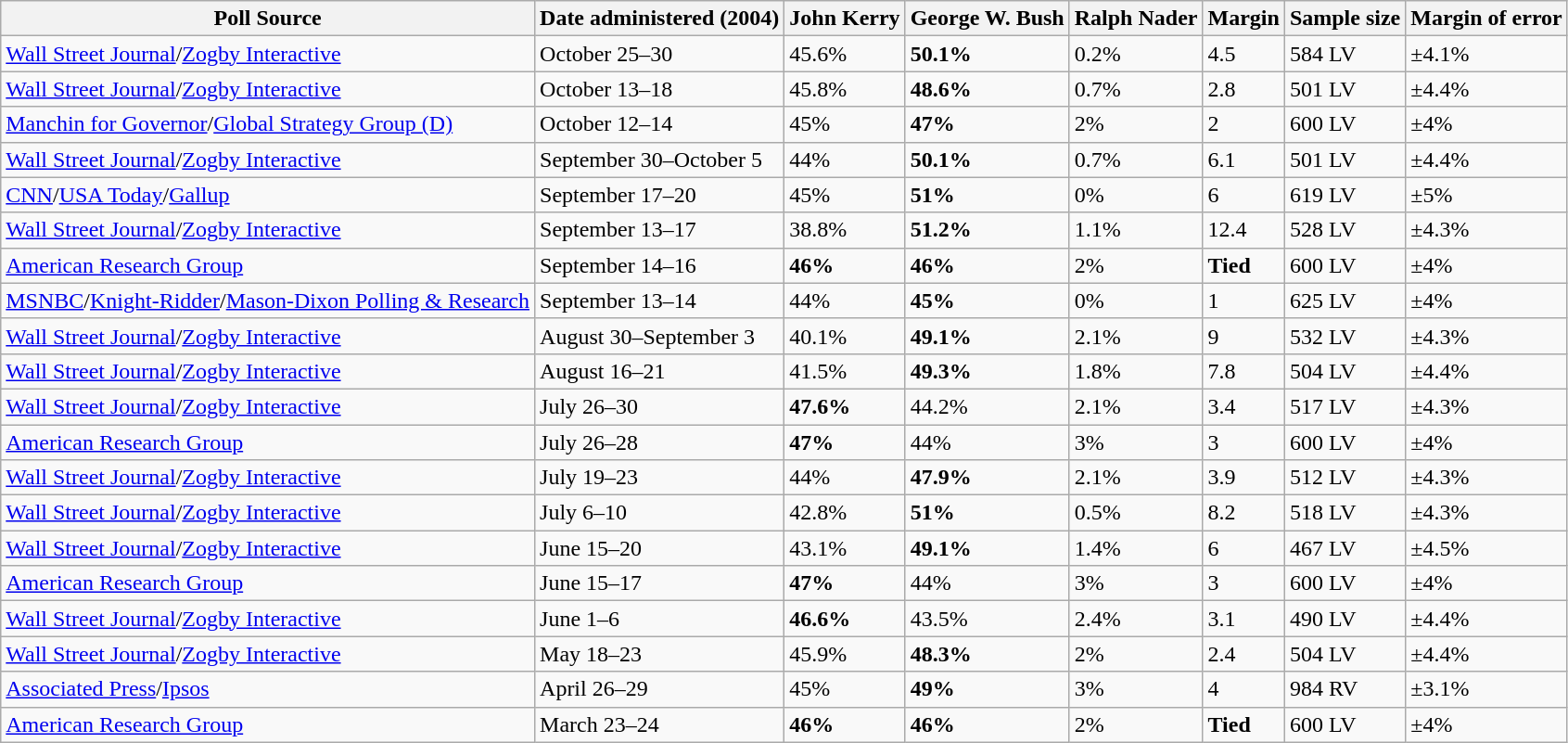<table class="wikitable">
<tr>
<th>Poll Source</th>
<th>Date administered (2004)</th>
<th>John Kerry</th>
<th>George W. Bush</th>
<th>Ralph Nader</th>
<th>Margin</th>
<th>Sample size</th>
<th>Margin of error</th>
</tr>
<tr>
<td><a href='#'>Wall Street Journal</a>/<a href='#'>Zogby Interactive</a></td>
<td>October 25–30</td>
<td>45.6%</td>
<td><strong>50.1%</strong></td>
<td>0.2%</td>
<td>4.5</td>
<td>584 LV</td>
<td>±4.1%</td>
</tr>
<tr>
<td><a href='#'>Wall Street Journal</a>/<a href='#'>Zogby Interactive</a></td>
<td>October 13–18</td>
<td>45.8%</td>
<td><strong>48.6%</strong></td>
<td>0.7%</td>
<td>2.8</td>
<td>501 LV</td>
<td>±4.4%</td>
</tr>
<tr>
<td><a href='#'>Manchin for Governor</a>/<a href='#'>Global Strategy Group (D)</a></td>
<td>October 12–14</td>
<td>45%</td>
<td><strong>47%</strong></td>
<td>2%</td>
<td>2</td>
<td>600 LV</td>
<td>±4%</td>
</tr>
<tr>
<td><a href='#'>Wall Street Journal</a>/<a href='#'>Zogby Interactive</a></td>
<td>September 30–October 5</td>
<td>44%</td>
<td><strong>50.1%</strong></td>
<td>0.7%</td>
<td>6.1</td>
<td>501 LV</td>
<td>±4.4%</td>
</tr>
<tr>
<td><a href='#'>CNN</a>/<a href='#'>USA Today</a>/<a href='#'>Gallup</a></td>
<td>September 17–20</td>
<td>45%</td>
<td><strong>51%</strong></td>
<td>0%</td>
<td>6</td>
<td>619 LV</td>
<td>±5%</td>
</tr>
<tr>
<td><a href='#'>Wall Street Journal</a>/<a href='#'>Zogby Interactive</a></td>
<td>September 13–17</td>
<td>38.8%</td>
<td><strong>51.2%</strong></td>
<td>1.1%</td>
<td>12.4</td>
<td>528 LV</td>
<td>±4.3%</td>
</tr>
<tr>
<td><a href='#'>American Research Group</a></td>
<td>September 14–16</td>
<td><strong>46%</strong></td>
<td><strong>46%</strong></td>
<td>2%</td>
<td><strong>Tied</strong></td>
<td>600 LV</td>
<td>±4%</td>
</tr>
<tr>
<td><a href='#'>MSNBC</a>/<a href='#'>Knight-Ridder</a>/<a href='#'>Mason-Dixon Polling & Research</a></td>
<td>September 13–14</td>
<td>44%</td>
<td><strong>45%</strong></td>
<td>0%</td>
<td>1</td>
<td>625 LV</td>
<td>±4%</td>
</tr>
<tr>
<td><a href='#'>Wall Street Journal</a>/<a href='#'>Zogby Interactive</a></td>
<td>August 30–September 3</td>
<td>40.1%</td>
<td><strong>49.1%</strong></td>
<td>2.1%</td>
<td>9</td>
<td>532 LV</td>
<td>±4.3%</td>
</tr>
<tr>
<td><a href='#'>Wall Street Journal</a>/<a href='#'>Zogby Interactive</a></td>
<td>August 16–21</td>
<td>41.5%</td>
<td><strong>49.3%</strong></td>
<td>1.8%</td>
<td>7.8</td>
<td>504 LV</td>
<td>±4.4%</td>
</tr>
<tr>
<td><a href='#'>Wall Street Journal</a>/<a href='#'>Zogby Interactive</a></td>
<td>July 26–30</td>
<td><strong>47.6%</strong></td>
<td>44.2%</td>
<td>2.1%</td>
<td>3.4</td>
<td>517 LV</td>
<td>±4.3%</td>
</tr>
<tr>
<td><a href='#'>American Research Group</a></td>
<td>July 26–28</td>
<td><strong>47%</strong></td>
<td>44%</td>
<td>3%</td>
<td>3</td>
<td>600 LV</td>
<td>±4%</td>
</tr>
<tr>
<td><a href='#'>Wall Street Journal</a>/<a href='#'>Zogby Interactive</a></td>
<td>July 19–23</td>
<td>44%</td>
<td><strong>47.9%</strong></td>
<td>2.1%</td>
<td>3.9</td>
<td>512 LV</td>
<td>±4.3%</td>
</tr>
<tr>
<td><a href='#'>Wall Street Journal</a>/<a href='#'>Zogby Interactive</a></td>
<td>July 6–10</td>
<td>42.8%</td>
<td><strong>51%</strong></td>
<td>0.5%</td>
<td>8.2</td>
<td>518 LV</td>
<td>±4.3%</td>
</tr>
<tr>
<td><a href='#'>Wall Street Journal</a>/<a href='#'>Zogby Interactive</a></td>
<td>June 15–20</td>
<td>43.1%</td>
<td><strong>49.1%</strong></td>
<td>1.4%</td>
<td>6</td>
<td>467 LV</td>
<td>±4.5%</td>
</tr>
<tr>
<td><a href='#'>American Research Group</a></td>
<td>June 15–17</td>
<td><strong>47%</strong></td>
<td>44%</td>
<td>3%</td>
<td>3</td>
<td>600 LV</td>
<td>±4%</td>
</tr>
<tr>
<td><a href='#'>Wall Street Journal</a>/<a href='#'>Zogby Interactive</a></td>
<td>June 1–6</td>
<td><strong>46.6%</strong></td>
<td>43.5%</td>
<td>2.4%</td>
<td>3.1</td>
<td>490 LV</td>
<td>±4.4%</td>
</tr>
<tr>
<td><a href='#'>Wall Street Journal</a>/<a href='#'>Zogby Interactive</a></td>
<td>May 18–23</td>
<td>45.9%</td>
<td><strong>48.3%</strong></td>
<td>2%</td>
<td>2.4</td>
<td>504 LV</td>
<td>±4.4%</td>
</tr>
<tr>
<td><a href='#'>Associated Press</a>/<a href='#'>Ipsos</a></td>
<td>April 26–29</td>
<td>45%</td>
<td><strong>49%</strong></td>
<td>3%</td>
<td>4</td>
<td>984 RV</td>
<td>±3.1%</td>
</tr>
<tr>
<td><a href='#'>American Research Group</a></td>
<td>March 23–24</td>
<td><strong>46%</strong></td>
<td><strong>46%</strong></td>
<td>2%</td>
<td><strong>Tied</strong></td>
<td>600 LV</td>
<td>±4%</td>
</tr>
</table>
